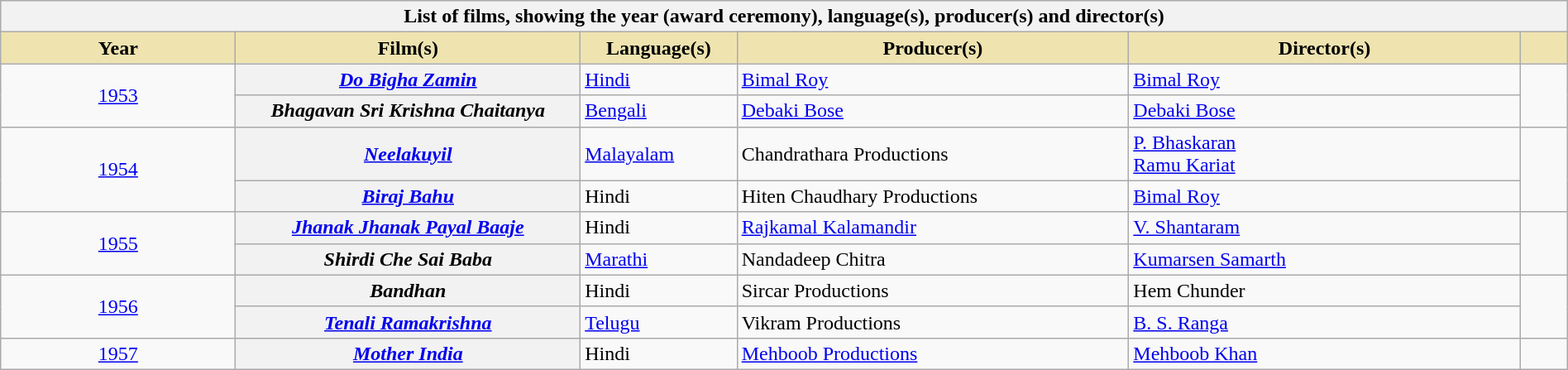<table class="wikitable sortable plainrowheaders" style="width:100%">
<tr>
<th colspan="6">List of films, showing the year (award ceremony), language(s), producer(s) and director(s)</th>
</tr>
<tr>
<th scope="col" style="background-color:#EFE4B0;width:15%">Year</th>
<th scope="col" style="background-color:#EFE4B0;width:22%;">Film(s)</th>
<th scope="col" style="background-color:#EFE4B0;width:10%;">Language(s)</th>
<th scope="col" style="background-color:#EFE4B0;width:25%;">Producer(s)</th>
<th scope="col" style="background-color:#EFE4B0;width:25%;">Director(s)</th>
<th scope="col" style="background-color:#EFE4B0;width:3%;" class="unsortable"></th>
</tr>
<tr>
<td style="text-align:center;" rowspan="2"><a href='#'>1953<br></a></td>
<th scope="row"><em><a href='#'>Do Bigha Zamin</a></em></th>
<td><a href='#'>Hindi</a></td>
<td><a href='#'>Bimal Roy</a></td>
<td><a href='#'>Bimal Roy</a></td>
<td align="center" rowspan="2"></td>
</tr>
<tr>
<th scope="row"><em>Bhagavan Sri Krishna Chaitanya</em></th>
<td><a href='#'>Bengali</a></td>
<td><a href='#'>Debaki Bose</a></td>
<td><a href='#'>Debaki Bose</a></td>
</tr>
<tr>
<td style="text-align:center;" rowspan="2"><a href='#'>1954<br></a></td>
<th scope="row"><em><a href='#'>Neelakuyil</a></em></th>
<td><a href='#'>Malayalam</a></td>
<td>Chandrathara Productions</td>
<td><a href='#'>P. Bhaskaran</a><br><a href='#'>Ramu Kariat</a></td>
<td align="center" rowspan="2"></td>
</tr>
<tr>
<th scope="row"><em><a href='#'>Biraj Bahu</a></em></th>
<td>Hindi</td>
<td>Hiten Chaudhary Productions</td>
<td><a href='#'>Bimal Roy</a></td>
</tr>
<tr>
<td style="text-align:center;" rowspan="2"><a href='#'>1955<br></a></td>
<th scope="row"><em><a href='#'>Jhanak Jhanak Payal Baaje</a></em></th>
<td>Hindi</td>
<td><a href='#'>Rajkamal Kalamandir</a></td>
<td><a href='#'>V. Shantaram</a></td>
<td align="center" rowspan="2"></td>
</tr>
<tr>
<th scope="row"><em>Shirdi Che Sai Baba</em></th>
<td><a href='#'>Marathi</a></td>
<td>Nandadeep Chitra</td>
<td><a href='#'>Kumarsen Samarth</a></td>
</tr>
<tr>
<td style="text-align:center;" rowspan="2"><a href='#'>1956<br></a></td>
<th scope="row"><em>Bandhan</em></th>
<td>Hindi</td>
<td>Sircar Productions</td>
<td>Hem Chunder</td>
<td align="center" rowspan="2"></td>
</tr>
<tr>
<th scope="row"><em><a href='#'>Tenali Ramakrishna</a></em></th>
<td><a href='#'>Telugu</a></td>
<td>Vikram Productions</td>
<td><a href='#'>B. S. Ranga</a></td>
</tr>
<tr>
<td style="text-align:center;"><a href='#'>1957<br></a></td>
<th scope="row"><em><a href='#'>Mother India</a></em></th>
<td>Hindi</td>
<td><a href='#'>Mehboob Productions</a></td>
<td><a href='#'>Mehboob Khan</a></td>
<td align="center"></td>
</tr>
</table>
